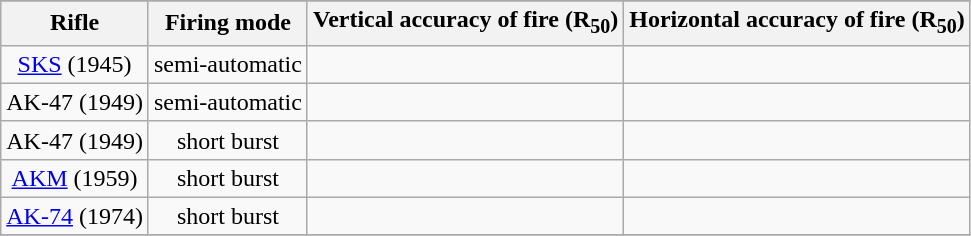<table class="wikitable" style="text-align: center;">
<tr>
</tr>
<tr>
<th>Rifle</th>
<th>Firing mode</th>
<th>Vertical accuracy of fire (R<sub>50</sub>)</th>
<th>Horizontal accuracy of fire (R<sub>50</sub>)</th>
</tr>
<tr>
<td><a href='#'>SKS</a> (1945)</td>
<td>semi-automatic</td>
<td></td>
<td></td>
</tr>
<tr>
<td>AK-47 (1949)</td>
<td>semi-automatic</td>
<td></td>
<td></td>
</tr>
<tr>
<td>AK-47 (1949)</td>
<td>short burst</td>
<td></td>
<td></td>
</tr>
<tr>
<td><a href='#'>AKM</a> (1959)</td>
<td>short burst</td>
<td></td>
<td></td>
</tr>
<tr>
<td><a href='#'>AK-74</a> (1974)</td>
<td>short burst</td>
<td></td>
<td></td>
</tr>
<tr>
</tr>
</table>
